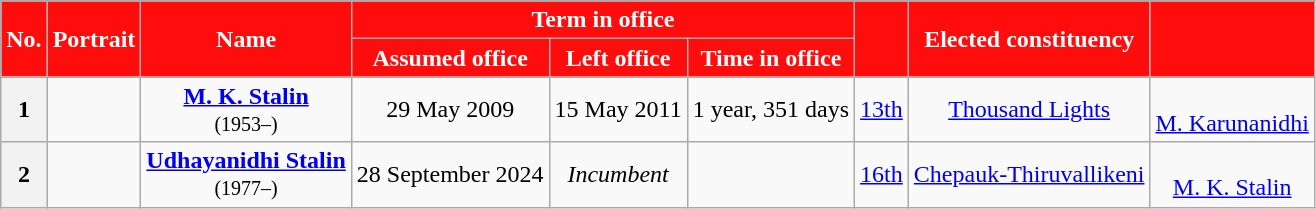<table class="wikitable sortable" style="text-align:center;">
<tr>
<th rowspan=2 style="background-color:#FF0D0D;color:white">No.</th>
<th rowspan=2 style="background-color:#FF0D0D;color:white">Portrait</th>
<th rowspan=2 style="background-color:#FF0D0D;color:white">Name<br></th>
<th colspan=3 style="background-color:#FF0D0D;color:white">Term in office</th>
<th rowspan=2 style="background-color:#FF0D0D;color:white"><a href='#'></a><br></th>
<th rowspan=2 style="background-color:#FF0D0D;color:white">Elected constituency</th>
<th rowspan=2 style="background-color:#FF0D0D;color:white"><a href='#'></a></th>
</tr>
<tr>
<th style="background-color:#FF0D0D;color:white">Assumed office</th>
<th style="background-color:#FF0D0D;color:white">Left office</th>
<th style="background-color:#FF0D0D;color:white">Time in office</th>
</tr>
<tr>
<th>1</th>
<td></td>
<td><strong><a href='#'>M. K. Stalin</a></strong><br><small>(1953–)</small></td>
<td>29 May 2009</td>
<td>15 May 2011</td>
<td>1 year, 351 days</td>
<td><a href='#'>13th</a><br></td>
<td><a href='#'>Thousand Lights</a></td>
<td><br><a href='#'>M. Karunanidhi</a></td>
</tr>
<tr>
<th>2</th>
<td></td>
<td><strong><a href='#'>Udhayanidhi Stalin</a></strong><br><small>(1977–)</small></td>
<td>28 September 2024</td>
<td><em>Incumbent</em></td>
<td></td>
<td><a href='#'>16th</a><br></td>
<td><a href='#'>Chepauk-Thiruvallikeni</a></td>
<td><br><a href='#'>M. K. Stalin</a></td>
</tr>
</table>
